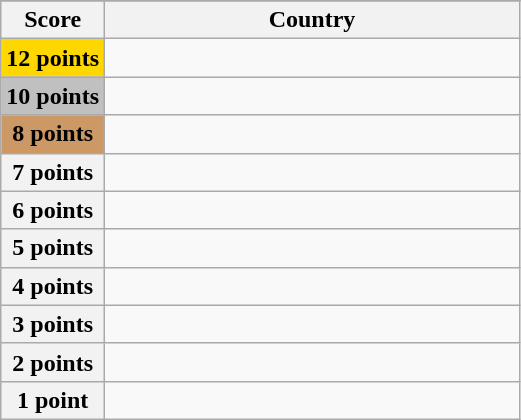<table class="wikitable">
<tr>
</tr>
<tr>
<th scope="col" width="20%">Score</th>
<th scope="col">Country</th>
</tr>
<tr>
<th scope="row" style="background:gold">12 points</th>
<td></td>
</tr>
<tr>
<th scope="row" style="background:silver">10 points</th>
<td></td>
</tr>
<tr>
<th scope="row" style="background:#CC9966">8 points</th>
<td></td>
</tr>
<tr>
<th scope="row">7 points</th>
<td></td>
</tr>
<tr>
<th scope="row">6 points</th>
<td></td>
</tr>
<tr>
<th scope="row">5 points</th>
<td></td>
</tr>
<tr>
<th scope="row">4 points</th>
<td></td>
</tr>
<tr>
<th scope="row">3 points</th>
<td></td>
</tr>
<tr>
<th scope="row">2 points</th>
<td></td>
</tr>
<tr>
<th scope="row">1 point</th>
<td></td>
</tr>
</table>
